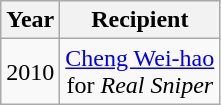<table class="sortable wikitable" style="text-align:center">
<tr>
<th>Year</th>
<th>Recipient</th>
</tr>
<tr>
<td>2010</td>
<td><a href='#'>Cheng Wei-hao</a> <br> for <em>Real Sniper</em></td>
</tr>
</table>
